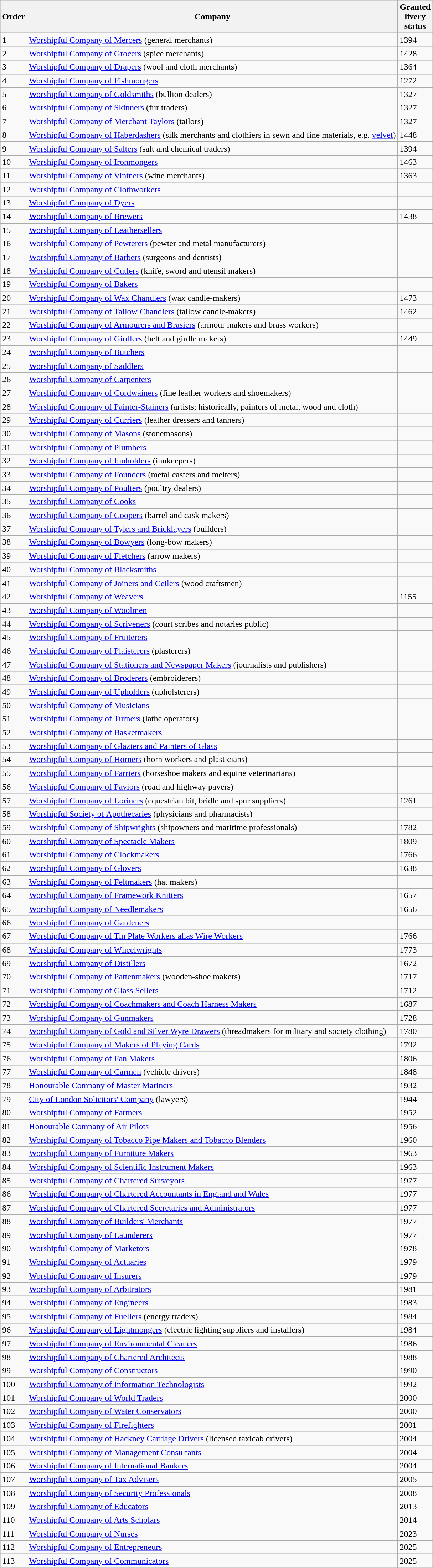<table class="wikitable sortable">
<tr>
<th>Order</th>
<th>Company</th>
<th>Granted<br>livery<br>status</th>
</tr>
<tr>
<td>1</td>
<td><a href='#'>Worshipful Company of Mercers</a> (general merchants)</td>
<td>1394</td>
</tr>
<tr>
<td>2</td>
<td><a href='#'>Worshipful Company of Grocers</a> (spice merchants)</td>
<td>1428</td>
</tr>
<tr>
<td>3</td>
<td><a href='#'>Worshipful Company of Drapers</a> (wool and cloth merchants)</td>
<td>1364</td>
</tr>
<tr>
<td>4</td>
<td><a href='#'>Worshipful Company of Fishmongers</a></td>
<td>1272</td>
</tr>
<tr>
<td>5</td>
<td><a href='#'>Worshipful Company of Goldsmiths</a> (bullion dealers)</td>
<td>1327</td>
</tr>
<tr>
<td>6</td>
<td><a href='#'>Worshipful Company of Skinners</a> (fur traders)</td>
<td>1327</td>
</tr>
<tr>
<td>7</td>
<td><a href='#'>Worshipful Company of Merchant Taylors</a> (tailors)</td>
<td>1327</td>
</tr>
<tr>
<td>8</td>
<td><a href='#'>Worshipful Company of Haberdashers</a> (silk merchants and clothiers in sewn and fine materials, e.g. <a href='#'>velvet</a>)</td>
<td>1448</td>
</tr>
<tr>
<td>9</td>
<td><a href='#'>Worshipful Company of Salters</a> (salt and chemical traders)</td>
<td>1394</td>
</tr>
<tr>
<td>10</td>
<td><a href='#'>Worshipful Company of Ironmongers</a></td>
<td>1463</td>
</tr>
<tr>
<td>11</td>
<td><a href='#'>Worshipful Company of Vintners</a> (wine merchants)</td>
<td>1363</td>
</tr>
<tr>
<td>12</td>
<td><a href='#'>Worshipful Company of Clothworkers</a></td>
<td></td>
</tr>
<tr>
<td>13</td>
<td><a href='#'>Worshipful Company of Dyers</a></td>
<td></td>
</tr>
<tr>
<td>14</td>
<td><a href='#'>Worshipful Company of Brewers</a></td>
<td>1438</td>
</tr>
<tr>
<td>15</td>
<td><a href='#'>Worshipful Company of Leathersellers</a></td>
<td></td>
</tr>
<tr>
<td>16</td>
<td><a href='#'>Worshipful Company of Pewterers</a> (pewter and metal manufacturers)</td>
<td></td>
</tr>
<tr>
<td>17</td>
<td><a href='#'>Worshipful Company of Barbers</a> (surgeons and dentists)</td>
<td></td>
</tr>
<tr>
<td>18</td>
<td><a href='#'>Worshipful Company of Cutlers</a> (knife, sword and utensil makers)</td>
<td></td>
</tr>
<tr>
<td>19</td>
<td><a href='#'>Worshipful Company of Bakers</a></td>
<td></td>
</tr>
<tr>
<td>20</td>
<td><a href='#'>Worshipful Company of Wax Chandlers</a> (wax candle-makers)</td>
<td>1473</td>
</tr>
<tr>
<td>21</td>
<td><a href='#'>Worshipful Company of Tallow Chandlers</a> (tallow candle-makers)</td>
<td>1462</td>
</tr>
<tr>
<td>22</td>
<td><a href='#'>Worshipful Company of Armourers and Brasiers</a> (armour makers and brass workers)</td>
<td></td>
</tr>
<tr>
<td>23</td>
<td><a href='#'>Worshipful Company of Girdlers</a> (belt and girdle makers)</td>
<td>1449</td>
</tr>
<tr>
<td>24</td>
<td><a href='#'>Worshipful Company of Butchers</a></td>
<td></td>
</tr>
<tr>
<td>25</td>
<td><a href='#'>Worshipful Company of Saddlers</a></td>
<td></td>
</tr>
<tr>
<td>26</td>
<td><a href='#'>Worshipful Company of Carpenters</a></td>
<td></td>
</tr>
<tr>
<td>27</td>
<td><a href='#'>Worshipful Company of Cordwainers</a> (fine leather workers and shoemakers)</td>
<td></td>
</tr>
<tr>
<td>28</td>
<td><a href='#'>Worshipful Company of Painter-Stainers</a> (artists; historically, painters of metal, wood and cloth)</td>
<td></td>
</tr>
<tr>
<td>29</td>
<td><a href='#'>Worshipful Company of Curriers</a> (leather dressers and tanners)</td>
<td></td>
</tr>
<tr>
<td>30</td>
<td><a href='#'>Worshipful Company of Masons</a> (stonemasons)</td>
<td></td>
</tr>
<tr>
<td>31</td>
<td><a href='#'>Worshipful Company of Plumbers</a></td>
<td></td>
</tr>
<tr>
<td>32</td>
<td><a href='#'>Worshipful Company of Innholders</a> (innkeepers)</td>
<td></td>
</tr>
<tr>
<td>33</td>
<td><a href='#'>Worshipful Company of Founders</a> (metal casters and melters)</td>
<td></td>
</tr>
<tr>
<td>34</td>
<td><a href='#'>Worshipful Company of Poulters</a> (poultry dealers)</td>
<td></td>
</tr>
<tr>
<td>35</td>
<td><a href='#'>Worshipful Company of Cooks</a></td>
<td></td>
</tr>
<tr>
<td>36</td>
<td><a href='#'>Worshipful Company of Coopers</a> (barrel and cask makers)</td>
<td></td>
</tr>
<tr>
<td>37</td>
<td><a href='#'>Worshipful Company of Tylers and Bricklayers</a> (builders)</td>
<td></td>
</tr>
<tr>
<td>38</td>
<td><a href='#'>Worshipful Company of Bowyers</a> (long-bow makers)</td>
<td></td>
</tr>
<tr>
<td>39</td>
<td><a href='#'>Worshipful Company of Fletchers</a> (arrow makers)</td>
<td></td>
</tr>
<tr>
<td>40</td>
<td><a href='#'>Worshipful Company of Blacksmiths</a></td>
<td></td>
</tr>
<tr>
<td>41</td>
<td><a href='#'>Worshipful Company of Joiners and Ceilers</a> (wood craftsmen)</td>
<td></td>
</tr>
<tr>
<td>42</td>
<td><a href='#'>Worshipful Company of Weavers</a></td>
<td>1155</td>
</tr>
<tr>
<td>43</td>
<td><a href='#'>Worshipful Company of Woolmen</a></td>
<td></td>
</tr>
<tr>
<td>44</td>
<td><a href='#'>Worshipful Company of Scriveners</a> (court scribes and notaries public)</td>
<td></td>
</tr>
<tr>
<td>45</td>
<td><a href='#'>Worshipful Company of Fruiterers</a></td>
<td></td>
</tr>
<tr>
<td>46</td>
<td><a href='#'>Worshipful Company of Plaisterers</a> (plasterers)</td>
<td></td>
</tr>
<tr>
<td>47</td>
<td><a href='#'>Worshipful Company of Stationers and Newspaper Makers</a> (journalists and publishers)</td>
<td></td>
</tr>
<tr>
<td>48</td>
<td><a href='#'>Worshipful Company of Broderers</a> (embroiderers)</td>
<td></td>
</tr>
<tr>
<td>49</td>
<td><a href='#'>Worshipful Company of Upholders</a> (upholsterers)</td>
<td></td>
</tr>
<tr>
<td>50</td>
<td><a href='#'>Worshipful Company of Musicians</a></td>
<td></td>
</tr>
<tr>
<td>51</td>
<td><a href='#'>Worshipful Company of Turners</a> (lathe operators)</td>
<td></td>
</tr>
<tr>
<td>52</td>
<td><a href='#'>Worshipful Company of Basketmakers</a></td>
<td></td>
</tr>
<tr>
<td>53</td>
<td><a href='#'>Worshipful Company of Glaziers and Painters of Glass</a></td>
<td></td>
</tr>
<tr>
<td>54</td>
<td><a href='#'>Worshipful Company of Horners</a> (horn workers and plasticians)</td>
<td></td>
</tr>
<tr>
<td>55</td>
<td><a href='#'>Worshipful Company of Farriers</a> (horseshoe makers and equine veterinarians)</td>
<td></td>
</tr>
<tr>
<td>56</td>
<td><a href='#'>Worshipful Company of Paviors</a> (road and highway pavers)</td>
<td></td>
</tr>
<tr>
<td>57</td>
<td><a href='#'>Worshipful Company of Loriners</a> (equestrian bit, bridle and spur suppliers)</td>
<td>1261</td>
</tr>
<tr>
<td>58</td>
<td><a href='#'>Worshipful Society of Apothecaries</a> (physicians and pharmacists)</td>
<td></td>
</tr>
<tr>
<td>59</td>
<td><a href='#'>Worshipful Company of Shipwrights</a> (shipowners and maritime professionals)</td>
<td>1782</td>
</tr>
<tr>
<td>60</td>
<td><a href='#'>Worshipful Company of Spectacle Makers</a></td>
<td>1809</td>
</tr>
<tr>
<td>61</td>
<td><a href='#'>Worshipful Company of Clockmakers</a></td>
<td>1766</td>
</tr>
<tr>
<td>62</td>
<td><a href='#'>Worshipful Company of Glovers</a></td>
<td>1638</td>
</tr>
<tr>
<td>63</td>
<td><a href='#'>Worshipful Company of Feltmakers</a> (hat makers)</td>
<td></td>
</tr>
<tr>
<td>64</td>
<td><a href='#'>Worshipful Company of Framework Knitters</a></td>
<td>1657</td>
</tr>
<tr>
<td>65</td>
<td><a href='#'>Worshipful Company of Needlemakers</a></td>
<td>1656</td>
</tr>
<tr>
<td>66</td>
<td><a href='#'>Worshipful Company of Gardeners</a></td>
<td></td>
</tr>
<tr>
<td>67</td>
<td><a href='#'>Worshipful Company of Tin Plate Workers alias Wire Workers</a></td>
<td>1766</td>
</tr>
<tr>
<td>68</td>
<td><a href='#'>Worshipful Company of Wheelwrights</a></td>
<td>1773</td>
</tr>
<tr>
<td>69</td>
<td><a href='#'>Worshipful Company of Distillers</a></td>
<td>1672</td>
</tr>
<tr>
<td>70</td>
<td><a href='#'>Worshipful Company of Pattenmakers</a> (wooden-shoe makers)</td>
<td>1717</td>
</tr>
<tr>
<td>71</td>
<td><a href='#'>Worshipful Company of Glass Sellers</a></td>
<td>1712</td>
</tr>
<tr>
<td>72</td>
<td><a href='#'>Worshipful Company of Coachmakers and Coach Harness Makers</a></td>
<td>1687</td>
</tr>
<tr>
<td>73</td>
<td><a href='#'>Worshipful Company of Gunmakers</a></td>
<td>1728</td>
</tr>
<tr>
<td>74</td>
<td><a href='#'>Worshipful Company of Gold and Silver Wyre Drawers</a> (threadmakers for military and society clothing)</td>
<td>1780</td>
</tr>
<tr>
<td>75</td>
<td><a href='#'>Worshipful Company of Makers of Playing Cards</a></td>
<td>1792</td>
</tr>
<tr>
<td>76</td>
<td><a href='#'>Worshipful Company of Fan Makers</a></td>
<td>1806</td>
</tr>
<tr>
<td>77</td>
<td><a href='#'>Worshipful Company of Carmen</a> (vehicle drivers)</td>
<td>1848</td>
</tr>
<tr>
<td>78</td>
<td><a href='#'>Honourable Company of Master Mariners</a></td>
<td>1932</td>
</tr>
<tr>
<td>79</td>
<td><a href='#'>City of London Solicitors' Company</a> (lawyers)</td>
<td>1944</td>
</tr>
<tr>
<td>80</td>
<td><a href='#'>Worshipful Company of Farmers</a></td>
<td>1952</td>
</tr>
<tr>
<td>81</td>
<td><a href='#'>Honourable Company of Air Pilots</a></td>
<td>1956</td>
</tr>
<tr>
<td>82</td>
<td><a href='#'>Worshipful Company of Tobacco Pipe Makers and Tobacco Blenders</a></td>
<td>1960</td>
</tr>
<tr>
<td>83</td>
<td><a href='#'>Worshipful Company of Furniture Makers</a></td>
<td>1963</td>
</tr>
<tr>
<td>84</td>
<td><a href='#'>Worshipful Company of Scientific Instrument Makers</a></td>
<td>1963</td>
</tr>
<tr>
<td>85</td>
<td><a href='#'>Worshipful Company of Chartered Surveyors</a></td>
<td>1977</td>
</tr>
<tr>
<td>86</td>
<td><a href='#'>Worshipful Company of Chartered Accountants in England and Wales</a></td>
<td>1977</td>
</tr>
<tr>
<td>87</td>
<td><a href='#'>Worshipful Company of Chartered Secretaries and Administrators</a></td>
<td>1977</td>
</tr>
<tr>
<td>88</td>
<td><a href='#'>Worshipful Company of Builders' Merchants</a></td>
<td>1977</td>
</tr>
<tr>
<td>89</td>
<td><a href='#'>Worshipful Company of Launderers</a></td>
<td>1977</td>
</tr>
<tr>
<td>90</td>
<td><a href='#'>Worshipful Company of Marketors</a></td>
<td>1978</td>
</tr>
<tr>
<td>91</td>
<td><a href='#'>Worshipful Company of Actuaries</a></td>
<td>1979</td>
</tr>
<tr>
<td>92</td>
<td><a href='#'>Worshipful Company of Insurers</a></td>
<td>1979</td>
</tr>
<tr>
<td>93</td>
<td><a href='#'>Worshipful Company of Arbitrators</a></td>
<td>1981</td>
</tr>
<tr>
<td>94</td>
<td><a href='#'>Worshipful Company of Engineers</a></td>
<td>1983</td>
</tr>
<tr>
<td>95</td>
<td><a href='#'>Worshipful Company of Fuellers</a> (energy traders)</td>
<td>1984</td>
</tr>
<tr>
<td>96</td>
<td><a href='#'>Worshipful Company of Lightmongers</a> (electric lighting suppliers and installers)</td>
<td>1984</td>
</tr>
<tr>
<td>97</td>
<td><a href='#'>Worshipful Company of Environmental Cleaners</a></td>
<td>1986</td>
</tr>
<tr>
<td>98</td>
<td><a href='#'>Worshipful Company of Chartered Architects</a></td>
<td>1988</td>
</tr>
<tr>
<td>99</td>
<td><a href='#'>Worshipful Company of Constructors</a></td>
<td>1990</td>
</tr>
<tr>
<td>100</td>
<td><a href='#'>Worshipful Company of Information Technologists</a></td>
<td>1992</td>
</tr>
<tr>
<td>101</td>
<td><a href='#'>Worshipful Company of World Traders</a></td>
<td>2000</td>
</tr>
<tr>
<td>102</td>
<td><a href='#'>Worshipful Company of Water Conservators</a></td>
<td>2000</td>
</tr>
<tr>
<td>103</td>
<td><a href='#'>Worshipful Company of Firefighters</a></td>
<td>2001</td>
</tr>
<tr>
<td>104</td>
<td><a href='#'>Worshipful Company of Hackney Carriage Drivers</a> (licensed taxicab drivers)</td>
<td>2004</td>
</tr>
<tr>
<td>105</td>
<td><a href='#'>Worshipful Company of Management Consultants</a></td>
<td>2004</td>
</tr>
<tr>
<td>106</td>
<td><a href='#'>Worshipful Company of International Bankers</a></td>
<td>2004</td>
</tr>
<tr>
<td>107</td>
<td><a href='#'>Worshipful Company of Tax Advisers</a></td>
<td>2005</td>
</tr>
<tr>
<td>108</td>
<td><a href='#'>Worshipful Company of Security Professionals</a></td>
<td>2008</td>
</tr>
<tr>
<td>109</td>
<td><a href='#'>Worshipful Company of Educators</a></td>
<td>2013</td>
</tr>
<tr>
<td>110</td>
<td><a href='#'>Worshipful Company of Arts Scholars</a></td>
<td>2014</td>
</tr>
<tr>
<td>111</td>
<td><a href='#'>Worshipful Company of Nurses</a></td>
<td>2023</td>
</tr>
<tr>
<td>112</td>
<td><a href='#'>Worshipful Company of Entrepreneurs</a></td>
<td>2025</td>
</tr>
<tr>
<td>113</td>
<td><a href='#'>Worshipful Company of Communicators</a></td>
<td>2025</td>
</tr>
</table>
